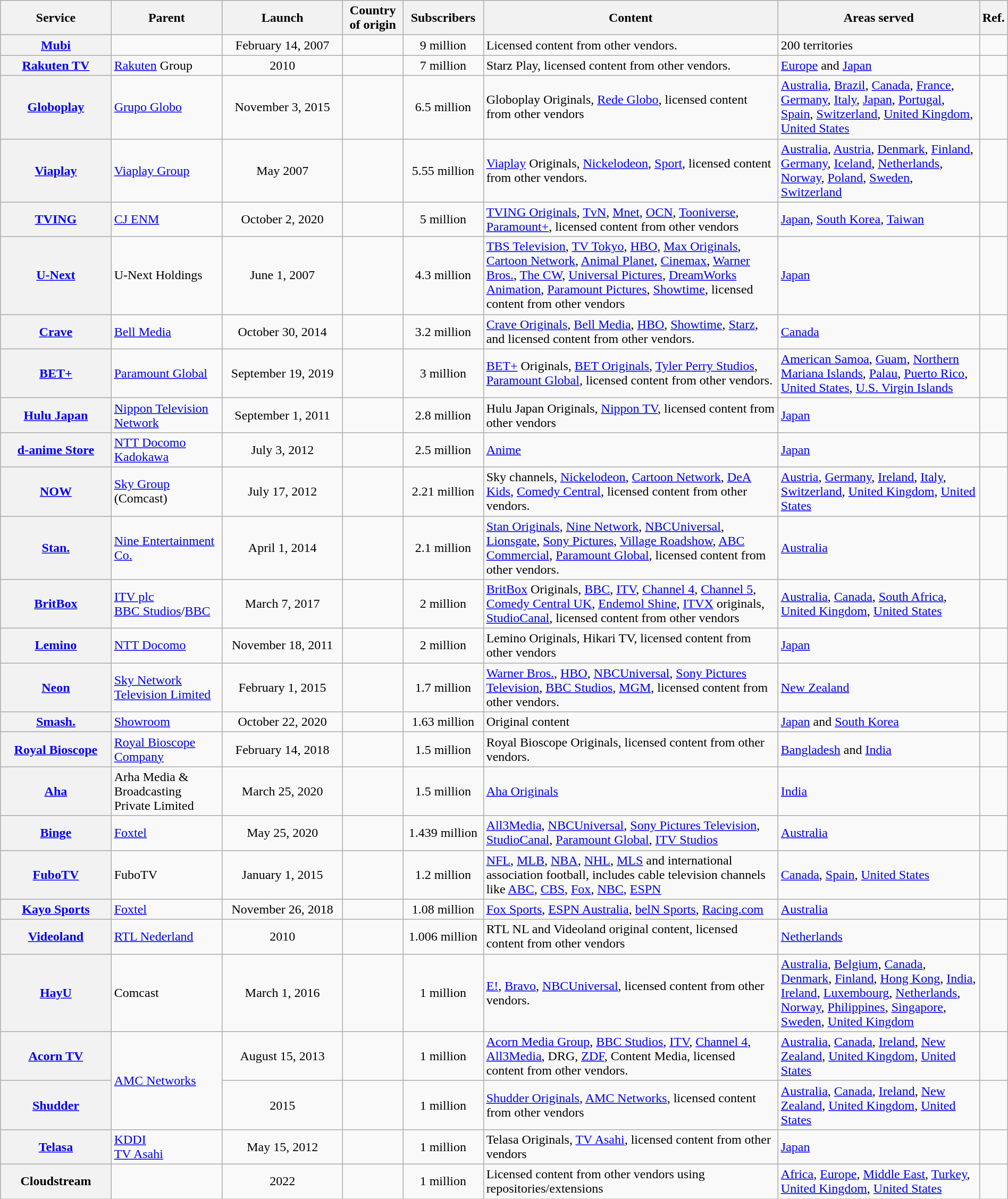<table class="wikitable sortable sort-under-center sticky-header" style="margin:auto; margin:auto;">
<tr>
<th scope="col" style="width:11%">Service</th>
<th scope="col" style="width:11%">Parent</th>
<th scope="col" style="width:12%">Launch</th>
<th>Country of origin</th>
<th scope="col" style="width:08%">Subscribers</th>
<th scope="col">Content</th>
<th scope="col" style="width:20%">Areas served</th>
<th scope="col" style="width:01%" class="unsortable">Ref.</th>
</tr>
<tr>
<th scope="row"><a href='#'>Mubi</a></th>
<td></td>
<td align="center">February 14, 2007</td>
<td></td>
<td align="center">9 million</td>
<td>Licensed content from other vendors.</td>
<td>200 territories</td>
<td></td>
</tr>
<tr>
<th scope="row"><a href='#'>Rakuten TV</a></th>
<td><a href='#'>Rakuten</a> Group</td>
<td align="center">2010</td>
<td><br></td>
<td align="center">7 million</td>
<td>Starz Play, licensed content from other vendors.</td>
<td><a href='#'>Europe</a> and <a href='#'>Japan</a></td>
<td></td>
</tr>
<tr>
<th scope="row"><a href='#'>Globoplay</a></th>
<td><a href='#'>Grupo Globo</a></td>
<td align="center">November 3, 2015</td>
<td></td>
<td align="center">6.5 million</td>
<td>Globoplay Originals, <a href='#'>Rede Globo</a>, licensed content from other vendors</td>
<td><a href='#'>Australia</a>, <a href='#'>Brazil</a>, <a href='#'>Canada</a>, <a href='#'>France</a>, <a href='#'>Germany</a>, <a href='#'>Italy</a>, <a href='#'>Japan</a>, <a href='#'>Portugal</a>, <a href='#'>Spain</a>, <a href='#'>Switzerland</a>, <a href='#'>United Kingdom</a>, <a href='#'>United States</a></td>
<td></td>
</tr>
<tr>
<th scope="row"><a href='#'>Viaplay</a></th>
<td><a href='#'>Viaplay Group</a></td>
<td align="center">May 2007</td>
<td></td>
<td align="center">5.55 million</td>
<td><a href='#'>Viaplay</a> Originals, <a href='#'>Nickelodeon</a>, <a href='#'>Sport</a>, licensed content from other vendors.</td>
<td><a href='#'>Australia</a>, <a href='#'>Austria</a>, <a href='#'>Denmark</a>, <a href='#'>Finland</a>, <a href='#'>Germany</a>, <a href='#'>Iceland</a>, <a href='#'>Netherlands</a>, <a href='#'>Norway</a>, <a href='#'>Poland</a>, <a href='#'>Sweden</a>, <a href='#'>Switzerland</a></td>
<td></td>
</tr>
<tr>
<th scope="row"><a href='#'>TVING</a></th>
<td><a href='#'>CJ ENM</a></td>
<td align="center">October 2, 2020</td>
<td></td>
<td align="center">5 million</td>
<td><a href='#'>TVING Originals</a>, <a href='#'>TvN</a>, <a href='#'>Mnet</a>, <a href='#'>OCN</a>, <a href='#'>Tooniverse</a>, <a href='#'>Paramount+</a>, licensed content from other vendors</td>
<td><a href='#'>Japan</a>, <a href='#'>South Korea</a>, <a href='#'>Taiwan</a></td>
<td></td>
</tr>
<tr>
<th><a href='#'>U-Next</a></th>
<td>U-Next Holdings</td>
<td align="center">June 1, 2007</td>
<td></td>
<td align="center">4.3 million</td>
<td><a href='#'>TBS Television</a>, <a href='#'>TV Tokyo</a>, <a href='#'>HBO</a>, <a href='#'>Max Originals</a>, <a href='#'>Cartoon Network</a>, <a href='#'>Animal Planet</a>, <a href='#'>Cinemax</a>, <a href='#'>Warner Bros.</a>, <a href='#'>The CW</a>, <a href='#'>Universal Pictures</a>, <a href='#'>DreamWorks Animation</a>, <a href='#'>Paramount Pictures</a>, <a href='#'>Showtime</a>, licensed content from other vendors</td>
<td><a href='#'>Japan</a></td>
<td></td>
</tr>
<tr>
<th scope="row"><a href='#'>Crave</a></th>
<td><a href='#'>Bell Media</a></td>
<td align="center">October 30, 2014</td>
<td></td>
<td align="center">3.2 million</td>
<td><a href='#'>Crave Originals</a>, <a href='#'>Bell Media</a>, <a href='#'>HBO</a>, <a href='#'>Showtime</a>, <a href='#'>Starz</a>, and licensed content from other vendors.</td>
<td><a href='#'>Canada</a></td>
<td></td>
</tr>
<tr>
<th scope="row"><a href='#'>BET+</a></th>
<td><a href='#'>Paramount Global</a></td>
<td align="center">September 19, 2019</td>
<td></td>
<td align="center">3 million</td>
<td><a href='#'>BET+</a> Originals, <a href='#'>BET Originals</a>, <a href='#'>Tyler Perry Studios</a>, <a href='#'>Paramount Global</a>, licensed content from other vendors.</td>
<td><a href='#'>American Samoa</a>, <a href='#'>Guam</a>, <a href='#'>Northern Mariana Islands</a>, <a href='#'>Palau</a>, <a href='#'>Puerto Rico</a>, <a href='#'>United States</a>, <a href='#'>U.S. Virgin Islands</a></td>
<td></td>
</tr>
<tr>
<th><a href='#'>Hulu Japan</a></th>
<td><a href='#'>Nippon Television Network</a></td>
<td align="center">September 1, 2011</td>
<td></td>
<td align="center">2.8 million</td>
<td>Hulu Japan Originals, <a href='#'>Nippon TV</a>, licensed content from other vendors</td>
<td><a href='#'>Japan</a></td>
<td></td>
</tr>
<tr>
<th><a href='#'>d-anime Store</a></th>
<td><a href='#'>NTT Docomo</a><br><a href='#'>Kadokawa</a></td>
<td align="center">July 3, 2012</td>
<td></td>
<td align="center">2.5 million</td>
<td><a href='#'>Anime</a></td>
<td><a href='#'>Japan</a></td>
<td></td>
</tr>
<tr>
<th scope="row"><a href='#'>NOW</a></th>
<td><a href='#'>Sky Group</a> (Comcast)</td>
<td align="center">July 17, 2012</td>
<td></td>
<td align="center">2.21 million</td>
<td>Sky channels, <a href='#'>Nickelodeon</a>, <a href='#'>Cartoon Network</a>, <a href='#'>DeA Kids</a>, <a href='#'>Comedy Central</a>, licensed content from other vendors.</td>
<td><a href='#'>Austria</a>, <a href='#'>Germany</a>, <a href='#'>Ireland</a>, <a href='#'>Italy</a>, <a href='#'>Switzerland</a>, <a href='#'>United Kingdom</a>, <a href='#'>United States</a></td>
<td></td>
</tr>
<tr>
<th scope="row"><a href='#'>Stan.</a></th>
<td><a href='#'>Nine Entertainment Co.</a></td>
<td align="center">April 1, 2014</td>
<td></td>
<td align="center">2.1 million</td>
<td><a href='#'>Stan Originals</a>, <a href='#'>Nine Network</a>, <a href='#'>NBCUniversal</a>, <a href='#'>Lionsgate</a>, <a href='#'>Sony Pictures</a>, <a href='#'>Village Roadshow</a>, <a href='#'>ABC Commercial</a>, <a href='#'>Paramount Global</a>, licensed content from other vendors.</td>
<td><a href='#'>Australia</a></td>
<td></td>
</tr>
<tr>
<th scope="row"><a href='#'>BritBox</a></th>
<td><a href='#'>ITV plc</a><br><a href='#'>BBC Studios</a>/<a href='#'>BBC</a></td>
<td align="center">March 7, 2017</td>
<td></td>
<td align="center">2 million</td>
<td><a href='#'>BritBox</a> Originals, <a href='#'>BBC</a>, <a href='#'>ITV</a>, <a href='#'>Channel 4</a>, <a href='#'>Channel 5</a>, <a href='#'>Comedy Central UK</a>, <a href='#'>Endemol Shine</a>, <a href='#'>ITVX</a> originals, <a href='#'>StudioCanal</a>, licensed content from other vendors</td>
<td><a href='#'>Australia</a>, <a href='#'>Canada</a>, <a href='#'>South Africa</a>, <a href='#'>United Kingdom</a>, <a href='#'>United States</a></td>
<td></td>
</tr>
<tr>
<th><a href='#'>Lemino</a></th>
<td><a href='#'>NTT Docomo</a></td>
<td align="center">November 18, 2011</td>
<td></td>
<td align="center">2 million</td>
<td>Lemino Originals, Hikari TV, licensed content from other vendors</td>
<td><a href='#'>Japan</a></td>
<td></td>
</tr>
<tr>
<th scope="row"><a href='#'>Neon</a></th>
<td><a href='#'>Sky Network Television Limited</a></td>
<td align="center">February 1, 2015</td>
<td></td>
<td align="center">1.7 million</td>
<td><a href='#'>Warner Bros.</a>, <a href='#'>HBO</a>, <a href='#'>NBCUniversal</a>, <a href='#'>Sony Pictures Television</a>, <a href='#'>BBC Studios</a>, <a href='#'>MGM</a>, licensed content from other vendors.</td>
<td><a href='#'>New Zealand</a></td>
<td></td>
</tr>
<tr>
<th><a href='#'>Smash.</a></th>
<td><a href='#'>Showroom</a></td>
<td align="center">October 22, 2020</td>
<td></td>
<td align="center">1.63 million</td>
<td>Original content</td>
<td><a href='#'>Japan</a> and <a href='#'>South Korea</a></td>
<td></td>
</tr>
<tr>
<th scope="row"><a href='#'>Royal Bioscope</a></th>
<td><a href='#'>Royal Bioscope Company</a></td>
<td align="center">February 14, 2018</td>
<td></td>
<td align="center">1.5 million</td>
<td>Royal Bioscope Originals, licensed content from other vendors.</td>
<td><a href='#'>Bangladesh</a> and <a href='#'>India</a></td>
<td></td>
</tr>
<tr>
<th scope="row"><a href='#'>Aha</a></th>
<td>Arha Media & Broadcasting Private Limited</td>
<td align="center">March 25, 2020</td>
<td></td>
<td align="center">1.5 million</td>
<td><a href='#'>Aha Originals</a></td>
<td><a href='#'>India</a></td>
<td></td>
</tr>
<tr>
<th><a href='#'>Binge</a></th>
<td><a href='#'>Foxtel</a></td>
<td align="center">May 25, 2020</td>
<td></td>
<td align="center">1.439 million</td>
<td><a href='#'>All3Media</a>, <a href='#'>NBCUniversal</a>, <a href='#'>Sony Pictures Television</a>, <a href='#'>StudioCanal</a>, <a href='#'>Paramount Global</a>, <a href='#'>ITV Studios</a></td>
<td><a href='#'>Australia</a></td>
<td></td>
</tr>
<tr>
<th scope="row"><a href='#'>FuboTV</a></th>
<td>FuboTV</td>
<td align="center">January 1, 2015</td>
<td></td>
<td align="center">1.2 million</td>
<td><a href='#'>NFL</a>, <a href='#'>MLB</a>, <a href='#'>NBA</a>, <a href='#'>NHL</a>, <a href='#'>MLS</a> and international association football, includes cable television channels like <a href='#'>ABC</a>, <a href='#'>CBS</a>, <a href='#'>Fox</a>, <a href='#'>NBC</a>, <a href='#'>ESPN</a></td>
<td><a href='#'>Canada</a>, <a href='#'>Spain</a>, <a href='#'>United States</a></td>
<td></td>
</tr>
<tr>
<th scope="row"><a href='#'>Kayo Sports</a></th>
<td><a href='#'>Foxtel</a></td>
<td align="center">November 26, 2018</td>
<td></td>
<td align="center">1.08 million</td>
<td><a href='#'>Fox Sports</a>, <a href='#'>ESPN Australia</a>, <a href='#'>belN Sports</a>, <a href='#'>Racing.com</a></td>
<td><a href='#'>Australia</a></td>
<td></td>
</tr>
<tr>
<th scope="row"><a href='#'>Videoland</a></th>
<td><a href='#'>RTL Nederland</a></td>
<td align="center">2010</td>
<td></td>
<td align="center">1.006 million</td>
<td>RTL NL and Videoland original content, licensed content from other vendors</td>
<td><a href='#'>Netherlands</a></td>
<td></td>
</tr>
<tr>
<th scope="row"><a href='#'>HayU</a></th>
<td>Comcast</td>
<td align="center">March 1, 2016</td>
<td></td>
<td align="center">1 million</td>
<td><a href='#'>E!</a>, <a href='#'>Bravo</a>, <a href='#'>NBCUniversal</a>, licensed content from other vendors.</td>
<td><a href='#'>Australia</a>, <a href='#'>Belgium</a>, <a href='#'>Canada</a>, <a href='#'>Denmark</a>, <a href='#'>Finland</a>, <a href='#'>Hong Kong</a>, <a href='#'>India</a>, <a href='#'>Ireland</a>, <a href='#'>Luxembourg</a>, <a href='#'>Netherlands</a>, <a href='#'>Norway</a>, <a href='#'>Philippines</a>, <a href='#'>Singapore</a>, <a href='#'>Sweden</a>, <a href='#'>United Kingdom</a></td>
<td></td>
</tr>
<tr>
<th scope="row"><a href='#'>Acorn TV</a></th>
<td rowspan="2"><a href='#'>AMC Networks</a></td>
<td align="center">August 15, 2013</td>
<td></td>
<td align="center">1 million</td>
<td><a href='#'>Acorn Media Group</a>, <a href='#'>BBC Studios</a>, <a href='#'>ITV</a>, <a href='#'>Channel 4</a>, <a href='#'>All3Media</a>, DRG, <a href='#'>ZDF</a>, Content Media, licensed content from other vendors.</td>
<td><a href='#'>Australia</a>, <a href='#'>Canada</a>, <a href='#'>Ireland</a>, <a href='#'>New Zealand</a>, <a href='#'>United Kingdom</a>, <a href='#'>United States</a></td>
<td></td>
</tr>
<tr>
<th scope="row"><a href='#'>Shudder</a></th>
<td align="center">2015</td>
<td></td>
<td align="center">1 million</td>
<td><a href='#'>Shudder Originals</a>, <a href='#'>AMC Networks</a>, licensed content from other vendors</td>
<td><a href='#'>Australia</a>, <a href='#'>Canada</a>, <a href='#'>Ireland</a>, <a href='#'>New Zealand</a>, <a href='#'>United Kingdom</a>, <a href='#'>United States</a></td>
<td></td>
</tr>
<tr>
<th><a href='#'>Telasa</a></th>
<td><a href='#'>KDDI</a><br><a href='#'>TV Asahi</a></td>
<td align="center">May 15, 2012</td>
<td></td>
<td align="center">1 million</td>
<td>Telasa Originals, <a href='#'>TV Asahi</a>, licensed content from other vendors</td>
<td><a href='#'>Japan</a></td>
<td></td>
</tr>
<tr>
<th>Cloudstream</th>
<td></td>
<td align="center">2022</td>
<td></td>
<td align="center">1 million</td>
<td>Licensed content from other vendors using repositories/extensions</td>
<td><a href='#'>Africa</a>, <a href='#'>Europe</a>, <a href='#'>Middle East</a>, <a href='#'>Turkey</a>, <a href='#'>United Kingdom</a>, <a href='#'>United States</a></td>
<td></td>
</tr>
</table>
